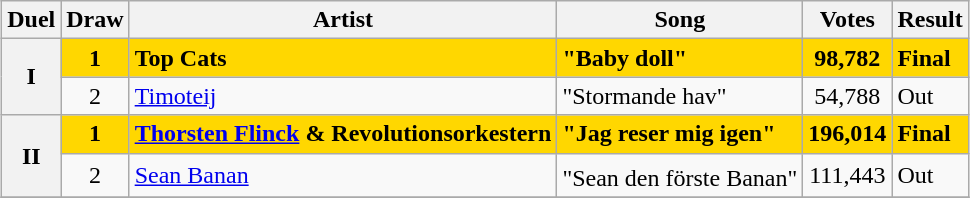<table class="sortable wikitable" style="margin: 1em auto 1em auto; text-align:center;">
<tr>
<th>Duel</th>
<th>Draw</th>
<th>Artist</th>
<th>Song</th>
<th>Votes</th>
<th>Result</th>
</tr>
<tr>
<th rowspan="2" class="unsortable">I</th>
<td bgcolor="gold"><strong>1</strong></td>
<td align="left" bgcolor="gold"><strong>Top Cats</strong></td>
<td align="left" bgcolor="gold"><strong>"Baby doll"</strong></td>
<td bgcolor="gold"><strong>98,782</strong></td>
<td bgcolor="gold" align="left"><strong>Final</strong></td>
</tr>
<tr>
<td>2</td>
<td align="left"><a href='#'>Timoteij</a></td>
<td align="left">"Stormande hav"</td>
<td>54,788</td>
<td align="left">Out</td>
</tr>
<tr>
<th rowspan="2" class="unsortable">II</th>
<td bgcolor="gold"><strong>1</strong></td>
<td align="left" bgcolor="gold"><strong><a href='#'>Thorsten Flinck</a> & Revolutionsorkestern</strong></td>
<td align="left" bgcolor="gold"><strong>"Jag reser mig igen"</strong></td>
<td bgcolor="gold"><strong>196,014</strong></td>
<td bgcolor="gold" align="left"><strong>Final</strong></td>
</tr>
<tr>
<td>2</td>
<td align="left"><a href='#'>Sean Banan</a></td>
<td align="left">"Sean den förste Banan" <sup><span></span></sup></td>
<td>111,443</td>
<td align="left">Out</td>
</tr>
<tr>
</tr>
</table>
